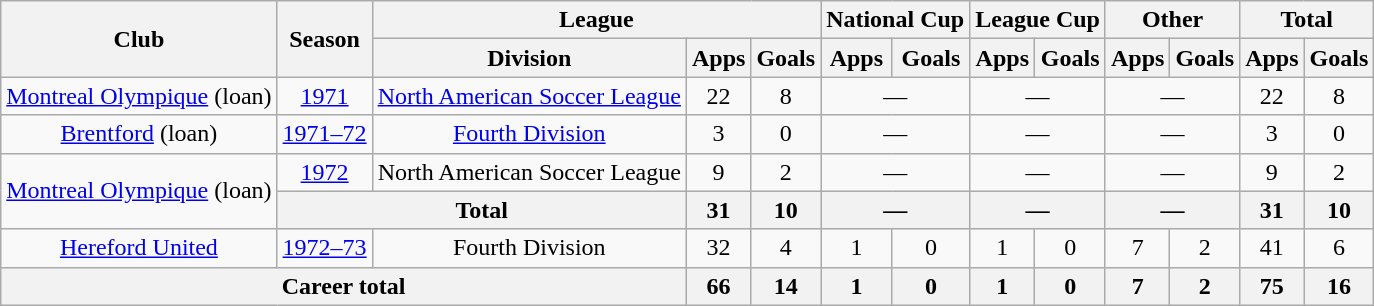<table class="wikitable" style="text-align: center;">
<tr>
<th rowspan="2">Club</th>
<th rowspan="2">Season</th>
<th colspan="3">League</th>
<th colspan="2">National Cup</th>
<th colspan="2">League Cup</th>
<th colspan="2">Other</th>
<th colspan="2">Total</th>
</tr>
<tr>
<th>Division</th>
<th>Apps</th>
<th>Goals</th>
<th>Apps</th>
<th>Goals</th>
<th>Apps</th>
<th>Goals</th>
<th>Apps</th>
<th>Goals</th>
<th>Apps</th>
<th>Goals</th>
</tr>
<tr>
<td><a href='#'>Montreal Olympique</a> (loan)</td>
<td><a href='#'>1971</a></td>
<td><a href='#'>North American Soccer League</a></td>
<td>22</td>
<td>8</td>
<td colspan="2">—</td>
<td colspan="2">—</td>
<td colspan="2">—</td>
<td>22</td>
<td>8</td>
</tr>
<tr>
<td><a href='#'>Brentford</a> (loan)</td>
<td><a href='#'>1971–72</a></td>
<td><a href='#'>Fourth Division</a></td>
<td>3</td>
<td>0</td>
<td colspan="2">—</td>
<td colspan="2">—</td>
<td colspan="2">—</td>
<td>3</td>
<td>0</td>
</tr>
<tr>
<td rowspan="2"><a href='#'>Montreal Olympique</a> (loan)</td>
<td><a href='#'>1972</a></td>
<td>North American Soccer League</td>
<td>9</td>
<td>2</td>
<td colspan="2">—</td>
<td colspan="2">—</td>
<td colspan="2">—</td>
<td>9</td>
<td>2</td>
</tr>
<tr>
<th colspan="2">Total</th>
<th>31</th>
<th>10</th>
<th colspan="2">—</th>
<th colspan="2">—</th>
<th colspan="2">—</th>
<th>31</th>
<th>10</th>
</tr>
<tr>
<td><a href='#'>Hereford United</a></td>
<td><a href='#'>1972–73</a></td>
<td>Fourth Division</td>
<td>32</td>
<td>4</td>
<td>1</td>
<td>0</td>
<td>1</td>
<td>0</td>
<td>7</td>
<td>2</td>
<td>41</td>
<td>6</td>
</tr>
<tr>
<th colspan="3">Career total</th>
<th>66</th>
<th>14</th>
<th>1</th>
<th>0</th>
<th>1</th>
<th>0</th>
<th>7</th>
<th>2</th>
<th>75</th>
<th>16</th>
</tr>
</table>
